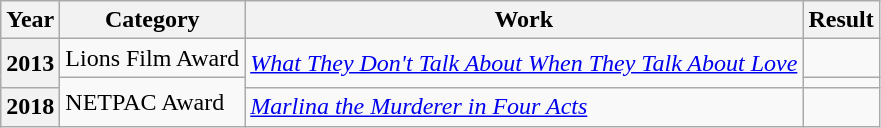<table class="wikitable plainrowheaders sortable">
<tr>
<th>Year</th>
<th>Category</th>
<th>Work</th>
<th>Result</th>
</tr>
<tr>
<th rowspan="2">2013</th>
<td>Lions Film Award</td>
<td rowspan="2"><em><a href='#'>What They Don't Talk About When They Talk About Love</a></em></td>
<td></td>
</tr>
<tr>
<td rowspan="2">NETPAC Award</td>
<td></td>
</tr>
<tr>
<th>2018</th>
<td><em><a href='#'>Marlina the Murderer in Four Acts</a></em></td>
<td></td>
</tr>
</table>
